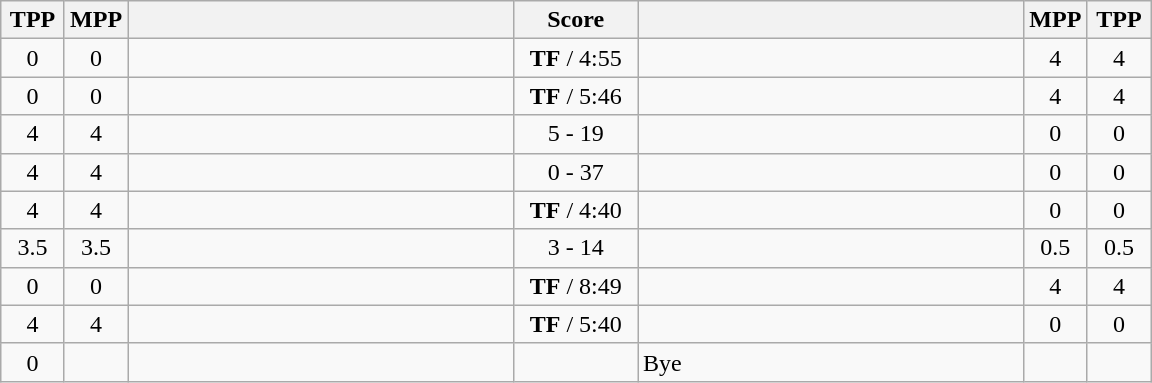<table class="wikitable" style="text-align: center;" |>
<tr>
<th width="35">TPP</th>
<th width="35">MPP</th>
<th width="250"></th>
<th width="75">Score</th>
<th width="250"></th>
<th width="35">MPP</th>
<th width="35">TPP</th>
</tr>
<tr>
<td>0</td>
<td>0</td>
<td style="text-align:left;"><strong></strong></td>
<td><strong>TF</strong> / 4:55</td>
<td style="text-align:left;"></td>
<td>4</td>
<td>4</td>
</tr>
<tr>
<td>0</td>
<td>0</td>
<td style="text-align:left;"><strong></strong></td>
<td><strong>TF</strong> / 5:46</td>
<td style="text-align:left;"></td>
<td>4</td>
<td>4</td>
</tr>
<tr>
<td>4</td>
<td>4</td>
<td style="text-align:left;"></td>
<td>5 - 19</td>
<td style="text-align:left;"><strong></strong></td>
<td>0</td>
<td>0</td>
</tr>
<tr>
<td>4</td>
<td>4</td>
<td style="text-align:left;"></td>
<td>0 - 37</td>
<td style="text-align:left;"><strong></strong></td>
<td>0</td>
<td>0</td>
</tr>
<tr>
<td>4</td>
<td>4</td>
<td style="text-align:left;"></td>
<td><strong>TF</strong> / 4:40</td>
<td style="text-align:left;"><strong></strong></td>
<td>0</td>
<td>0</td>
</tr>
<tr>
<td>3.5</td>
<td>3.5</td>
<td style="text-align:left;"></td>
<td>3 - 14</td>
<td style="text-align:left;"><strong></strong></td>
<td>0.5</td>
<td>0.5</td>
</tr>
<tr>
<td>0</td>
<td>0</td>
<td style="text-align:left;"><strong></strong></td>
<td><strong>TF</strong> / 8:49</td>
<td style="text-align:left;"></td>
<td>4</td>
<td>4</td>
</tr>
<tr>
<td>4</td>
<td>4</td>
<td style="text-align:left;"></td>
<td><strong>TF</strong> / 5:40</td>
<td style="text-align:left;"><strong></strong></td>
<td>0</td>
<td>0</td>
</tr>
<tr>
<td>0</td>
<td></td>
<td style="text-align:left;"><strong></strong></td>
<td></td>
<td style="text-align:left;">Bye</td>
<td></td>
<td></td>
</tr>
</table>
